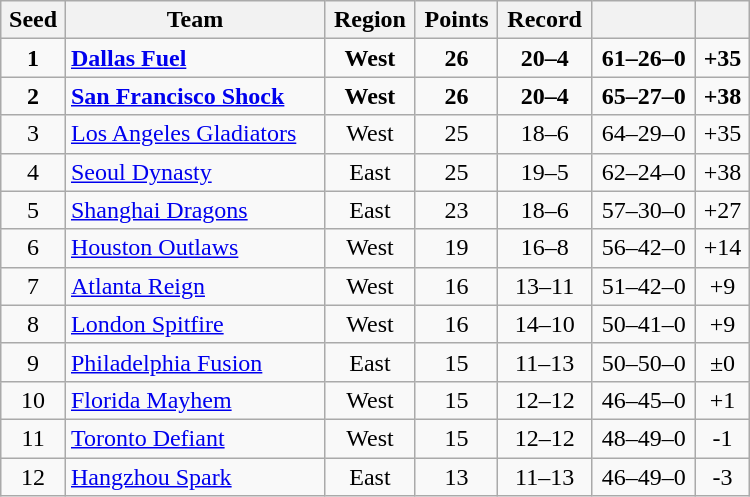<table class="wikitable" style="text-align:center; width:500px; ">
<tr>
<th>Seed</th>
<th>Team</th>
<th>Region</th>
<th>Points</th>
<th>Record</th>
<th></th>
<th></th>
</tr>
<tr>
<td><strong>1</strong></td>
<td align=left><strong><a href='#'>Dallas Fuel</a></strong></td>
<td><strong>West</strong></td>
<td><strong>26</strong></td>
<td><strong>20–4</strong></td>
<td><strong>61–26–0</strong></td>
<td><strong>+35</strong></td>
</tr>
<tr>
<td><strong>2</strong></td>
<td align=left><strong><a href='#'>San Francisco Shock</a></strong></td>
<td><strong>West</strong></td>
<td><strong>26</strong></td>
<td><strong>20–4</strong></td>
<td><strong>65–27–0</strong></td>
<td><strong>+38</strong></td>
</tr>
<tr>
<td>3</td>
<td align=left><a href='#'>Los Angeles Gladiators</a></td>
<td>West</td>
<td>25</td>
<td>18–6</td>
<td>64–29–0</td>
<td>+35</td>
</tr>
<tr>
<td>4</td>
<td align=left><a href='#'>Seoul Dynasty</a></td>
<td>East</td>
<td>25</td>
<td>19–5</td>
<td>62–24–0</td>
<td>+38</td>
</tr>
<tr>
<td>5</td>
<td align=left><a href='#'>Shanghai Dragons</a></td>
<td>East</td>
<td>23</td>
<td>18–6</td>
<td>57–30–0</td>
<td>+27</td>
</tr>
<tr>
<td>6</td>
<td align=left><a href='#'>Houston Outlaws</a></td>
<td>West</td>
<td>19</td>
<td>16–8</td>
<td>56–42–0</td>
<td>+14</td>
</tr>
<tr>
<td>7</td>
<td align=left><a href='#'>Atlanta Reign</a></td>
<td>West</td>
<td>16</td>
<td>13–11</td>
<td>51–42–0</td>
<td>+9</td>
</tr>
<tr>
<td>8</td>
<td align=left><a href='#'>London Spitfire</a></td>
<td>West</td>
<td>16</td>
<td>14–10</td>
<td>50–41–0</td>
<td>+9</td>
</tr>
<tr>
<td>9</td>
<td align=left><a href='#'>Philadelphia Fusion</a></td>
<td>East</td>
<td>15</td>
<td>11–13</td>
<td>50–50–0</td>
<td>±0</td>
</tr>
<tr>
<td>10</td>
<td align=left><a href='#'>Florida Mayhem</a></td>
<td>West</td>
<td>15</td>
<td>12–12</td>
<td>46–45–0</td>
<td>+1</td>
</tr>
<tr>
<td>11</td>
<td align=left><a href='#'>Toronto Defiant</a></td>
<td>West</td>
<td>15</td>
<td>12–12</td>
<td>48–49–0</td>
<td>-1</td>
</tr>
<tr>
<td>12</td>
<td align=left><a href='#'>Hangzhou Spark</a></td>
<td>East</td>
<td>13</td>
<td>11–13</td>
<td>46–49–0</td>
<td>-3</td>
</tr>
</table>
